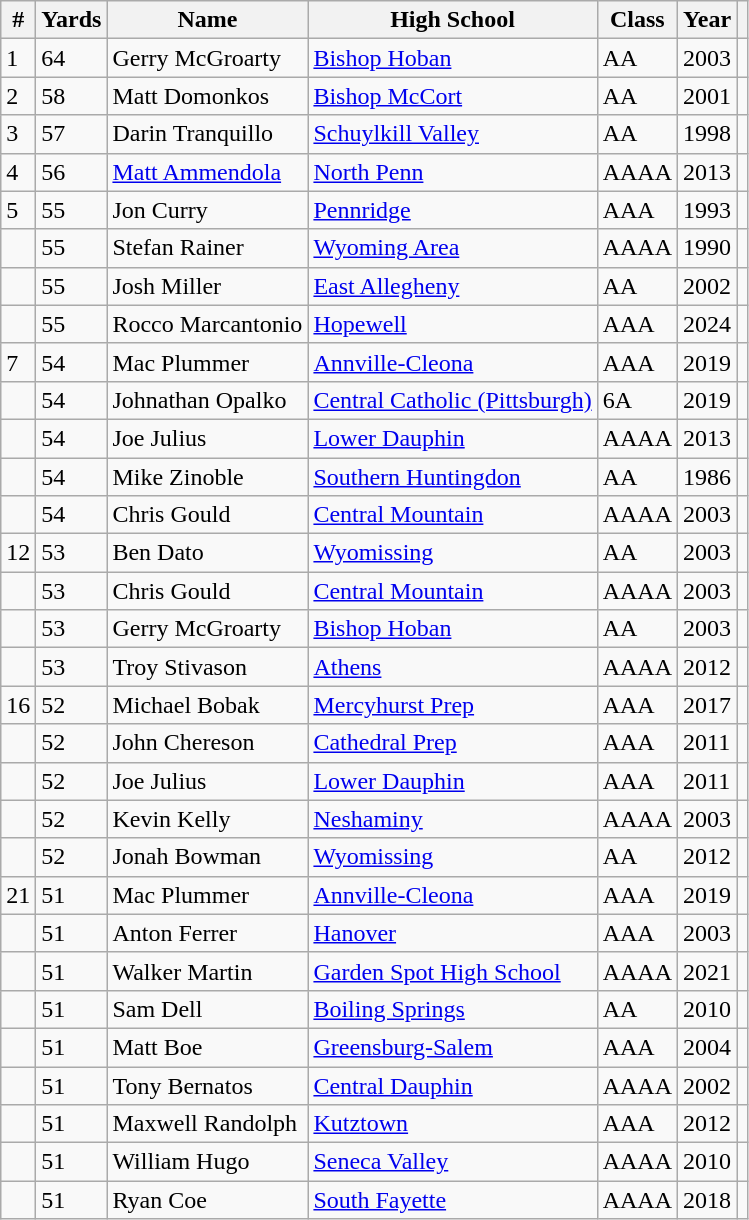<table class="wikitable sortable">
<tr>
<th>#</th>
<th>Yards</th>
<th>Name</th>
<th>High School</th>
<th>Class</th>
<th>Year</th>
<th></th>
</tr>
<tr>
<td>1</td>
<td>64</td>
<td>Gerry McGroarty</td>
<td><a href='#'>Bishop Hoban</a></td>
<td>AA</td>
<td>2003</td>
<td></td>
</tr>
<tr>
<td>2</td>
<td>58</td>
<td>Matt Domonkos</td>
<td><a href='#'>Bishop McCort</a></td>
<td>AA</td>
<td>2001</td>
<td></td>
</tr>
<tr>
<td>3</td>
<td>57</td>
<td>Darin Tranquillo</td>
<td><a href='#'>Schuylkill Valley</a></td>
<td>AA</td>
<td>1998</td>
<td></td>
</tr>
<tr>
<td>4</td>
<td>56</td>
<td><a href='#'>Matt Ammendola</a></td>
<td><a href='#'>North Penn</a></td>
<td>AAAA</td>
<td>2013</td>
<td></td>
</tr>
<tr>
<td>5</td>
<td>55</td>
<td>Jon Curry</td>
<td><a href='#'>Pennridge</a></td>
<td>AAA</td>
<td>1993</td>
<td></td>
</tr>
<tr>
<td></td>
<td>55</td>
<td>Stefan Rainer</td>
<td><a href='#'>Wyoming Area</a></td>
<td>AAAA</td>
<td>1990</td>
<td></td>
</tr>
<tr>
<td></td>
<td>55</td>
<td>Josh Miller</td>
<td><a href='#'>East Allegheny</a></td>
<td>AA</td>
<td>2002</td>
<td></td>
</tr>
<tr>
<td></td>
<td>55</td>
<td>Rocco Marcantonio</td>
<td><a href='#'>Hopewell</a></td>
<td>AAA</td>
<td>2024</td>
<td></td>
</tr>
<tr>
<td>7</td>
<td>54</td>
<td>Mac Plummer</td>
<td><a href='#'>Annville-Cleona</a></td>
<td>AAA</td>
<td>2019</td>
<td></td>
</tr>
<tr>
<td></td>
<td>54</td>
<td>Johnathan Opalko</td>
<td><a href='#'>Central Catholic (Pittsburgh)</a></td>
<td>6A</td>
<td>2019</td>
<td></td>
</tr>
<tr>
<td></td>
<td>54</td>
<td>Joe Julius</td>
<td><a href='#'>Lower Dauphin</a></td>
<td>AAAA</td>
<td>2013</td>
<td></td>
</tr>
<tr>
<td></td>
<td>54</td>
<td>Mike Zinoble</td>
<td><a href='#'>Southern Huntingdon</a></td>
<td>AA</td>
<td>1986</td>
<td></td>
</tr>
<tr>
<td></td>
<td>54</td>
<td>Chris Gould</td>
<td><a href='#'>Central Mountain</a></td>
<td>AAAA</td>
<td>2003</td>
<td></td>
</tr>
<tr>
<td>12</td>
<td>53</td>
<td>Ben Dato</td>
<td><a href='#'>Wyomissing</a></td>
<td>AA</td>
<td>2003</td>
<td></td>
</tr>
<tr>
<td></td>
<td>53</td>
<td>Chris Gould</td>
<td><a href='#'>Central Mountain</a></td>
<td>AAAA</td>
<td>2003</td>
<td></td>
</tr>
<tr>
<td></td>
<td>53</td>
<td>Gerry McGroarty</td>
<td><a href='#'>Bishop Hoban</a></td>
<td>AA</td>
<td>2003</td>
<td></td>
</tr>
<tr>
<td></td>
<td>53</td>
<td>Troy Stivason</td>
<td><a href='#'>Athens</a></td>
<td>AAAA</td>
<td>2012</td>
<td></td>
</tr>
<tr>
<td>16</td>
<td>52</td>
<td>Michael Bobak</td>
<td><a href='#'>Mercyhurst Prep</a></td>
<td>AAA</td>
<td>2017</td>
<td></td>
</tr>
<tr>
<td></td>
<td>52</td>
<td>John Chereson</td>
<td><a href='#'>Cathedral Prep</a></td>
<td>AAA</td>
<td>2011</td>
<td></td>
</tr>
<tr>
<td></td>
<td>52</td>
<td>Joe Julius</td>
<td><a href='#'>Lower Dauphin</a></td>
<td>AAA</td>
<td>2011</td>
<td></td>
</tr>
<tr>
<td></td>
<td>52</td>
<td>Kevin Kelly</td>
<td><a href='#'>Neshaminy</a></td>
<td>AAAA</td>
<td>2003</td>
<td></td>
</tr>
<tr>
<td></td>
<td>52</td>
<td>Jonah Bowman</td>
<td><a href='#'>Wyomissing</a></td>
<td>AA</td>
<td>2012</td>
<td></td>
</tr>
<tr>
<td>21</td>
<td>51</td>
<td>Mac Plummer</td>
<td><a href='#'>Annville-Cleona</a></td>
<td>AAA</td>
<td>2019</td>
<td></td>
</tr>
<tr>
<td></td>
<td>51</td>
<td>Anton Ferrer</td>
<td><a href='#'>Hanover</a></td>
<td>AAA</td>
<td>2003</td>
<td></td>
</tr>
<tr>
<td></td>
<td>51</td>
<td>Walker Martin</td>
<td><a href='#'>Garden Spot High School</a></td>
<td>AAAA</td>
<td>2021</td>
<td></td>
</tr>
<tr>
<td></td>
<td>51</td>
<td>Sam Dell</td>
<td><a href='#'>Boiling Springs</a></td>
<td>AA</td>
<td>2010</td>
<td></td>
</tr>
<tr>
<td></td>
<td>51</td>
<td>Matt Boe</td>
<td><a href='#'>Greensburg-Salem</a></td>
<td>AAA</td>
<td>2004</td>
<td></td>
</tr>
<tr>
<td></td>
<td>51</td>
<td>Tony Bernatos</td>
<td><a href='#'>Central Dauphin</a></td>
<td>AAAA</td>
<td>2002</td>
<td></td>
</tr>
<tr>
<td></td>
<td>51</td>
<td>Maxwell Randolph</td>
<td><a href='#'>Kutztown</a></td>
<td>AAA</td>
<td>2012</td>
<td></td>
</tr>
<tr>
<td></td>
<td>51</td>
<td>William Hugo</td>
<td><a href='#'>Seneca Valley</a></td>
<td>AAAA</td>
<td>2010</td>
<td></td>
</tr>
<tr>
<td></td>
<td>51</td>
<td>Ryan Coe</td>
<td><a href='#'>South Fayette</a></td>
<td>AAAA</td>
<td>2018</td>
<td></td>
</tr>
</table>
